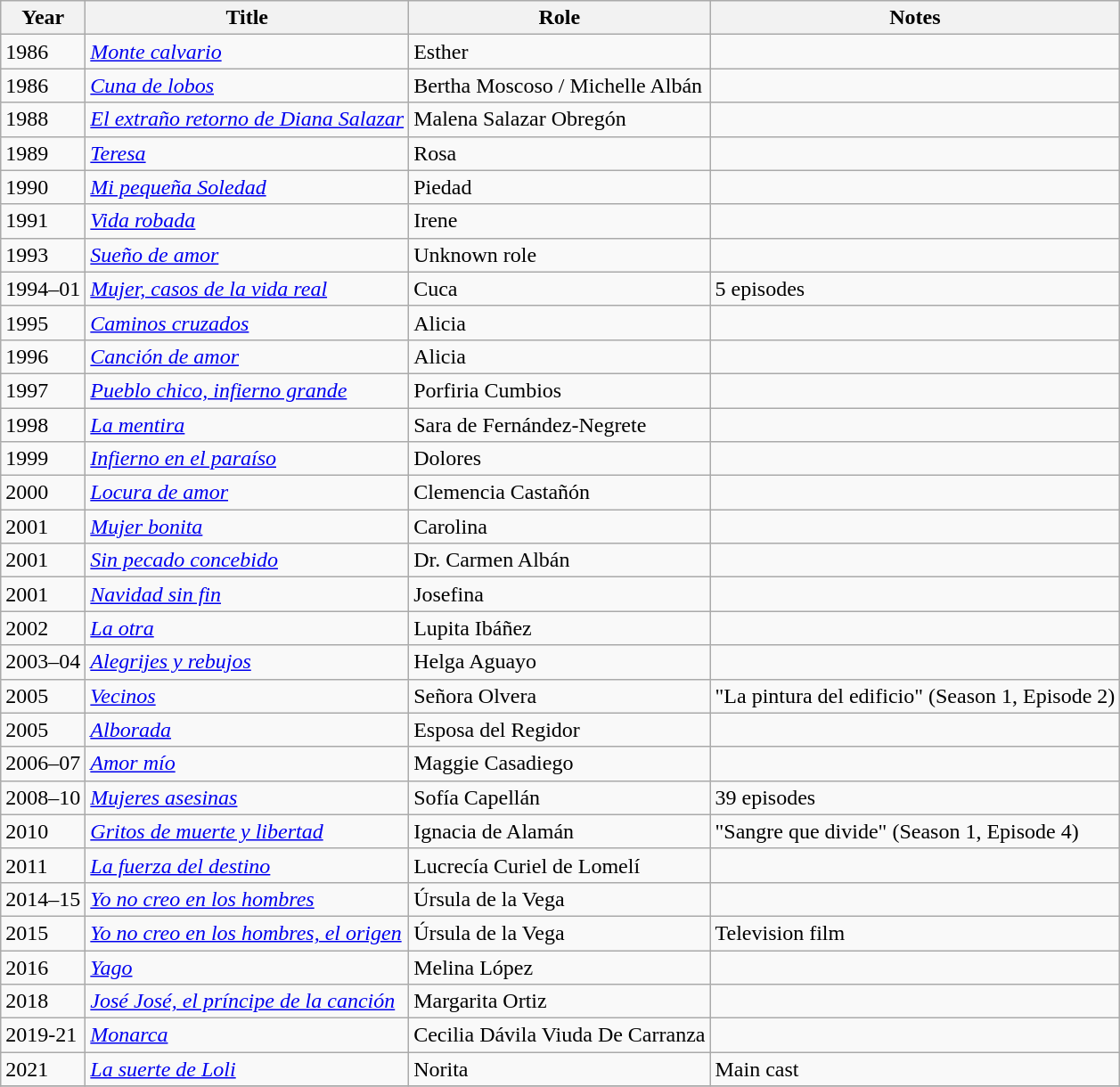<table class="wikitable sortable">
<tr>
<th>Year</th>
<th>Title</th>
<th>Role</th>
<th>Notes</th>
</tr>
<tr>
<td>1986</td>
<td><em><a href='#'>Monte calvario</a></em></td>
<td>Esther</td>
<td></td>
</tr>
<tr>
<td>1986</td>
<td><em><a href='#'>Cuna de lobos</a></em></td>
<td>Bertha Moscoso / Michelle Albán</td>
<td></td>
</tr>
<tr>
<td>1988</td>
<td><em><a href='#'>El extraño retorno de Diana Salazar</a></em></td>
<td>Malena Salazar Obregón</td>
<td></td>
</tr>
<tr>
<td>1989</td>
<td><em><a href='#'>Teresa</a></em></td>
<td>Rosa</td>
<td></td>
</tr>
<tr>
<td>1990</td>
<td><em><a href='#'>Mi pequeña Soledad</a></em></td>
<td>Piedad</td>
<td></td>
</tr>
<tr>
<td>1991</td>
<td><em><a href='#'>Vida robada</a></em></td>
<td>Irene</td>
<td></td>
</tr>
<tr>
<td>1993</td>
<td><em><a href='#'>Sueño de amor</a></em></td>
<td>Unknown role</td>
<td></td>
</tr>
<tr>
<td>1994–01</td>
<td><em><a href='#'>Mujer, casos de la vida real</a></em></td>
<td>Cuca</td>
<td>5 episodes</td>
</tr>
<tr>
<td>1995</td>
<td><em><a href='#'>Caminos cruzados</a></em></td>
<td>Alicia</td>
<td></td>
</tr>
<tr>
<td>1996</td>
<td><em><a href='#'>Canción de amor</a></em></td>
<td>Alicia</td>
<td></td>
</tr>
<tr>
<td>1997</td>
<td><em><a href='#'>Pueblo chico, infierno grande</a></em></td>
<td>Porfiria Cumbios</td>
<td></td>
</tr>
<tr>
<td>1998</td>
<td><em><a href='#'>La mentira</a></em></td>
<td>Sara de Fernández-Negrete</td>
<td></td>
</tr>
<tr>
<td>1999</td>
<td><em><a href='#'>Infierno en el paraíso</a></em></td>
<td>Dolores</td>
<td></td>
</tr>
<tr>
<td>2000</td>
<td><em><a href='#'>Locura de amor</a></em></td>
<td>Clemencia Castañón</td>
<td></td>
</tr>
<tr>
<td>2001</td>
<td><em><a href='#'>Mujer bonita</a></em></td>
<td>Carolina</td>
<td></td>
</tr>
<tr>
<td>2001</td>
<td><em><a href='#'>Sin pecado concebido</a></em></td>
<td>Dr. Carmen Albán</td>
<td></td>
</tr>
<tr>
<td>2001</td>
<td><em><a href='#'>Navidad sin fin</a></em></td>
<td>Josefina</td>
<td></td>
</tr>
<tr>
<td>2002</td>
<td><em><a href='#'>La otra</a></em></td>
<td>Lupita Ibáñez</td>
<td></td>
</tr>
<tr>
<td>2003–04</td>
<td><em><a href='#'>Alegrijes y rebujos</a></em></td>
<td>Helga Aguayo</td>
<td></td>
</tr>
<tr>
<td>2005</td>
<td><em><a href='#'>Vecinos</a></em></td>
<td>Señora Olvera</td>
<td>"La pintura del edificio" (Season 1, Episode 2)</td>
</tr>
<tr>
<td>2005</td>
<td><em><a href='#'>Alborada</a></em></td>
<td>Esposa del Regidor</td>
<td></td>
</tr>
<tr>
<td>2006–07</td>
<td><em><a href='#'>Amor mío</a></em></td>
<td>Maggie Casadiego</td>
<td></td>
</tr>
<tr>
<td>2008–10</td>
<td><em><a href='#'>Mujeres asesinas</a></em></td>
<td>Sofía Capellán</td>
<td>39 episodes</td>
</tr>
<tr>
<td>2010</td>
<td><em><a href='#'>Gritos de muerte y libertad</a></em></td>
<td>Ignacia de Alamán</td>
<td>"Sangre que divide" (Season 1, Episode 4)</td>
</tr>
<tr>
<td>2011</td>
<td><em><a href='#'>La fuerza del destino</a></em></td>
<td>Lucrecía Curiel de Lomelí</td>
<td></td>
</tr>
<tr>
<td>2014–15</td>
<td><em><a href='#'>Yo no creo en los hombres</a></em></td>
<td>Úrsula de la Vega</td>
<td></td>
</tr>
<tr>
<td>2015</td>
<td><em><a href='#'>Yo no creo en los hombres, el origen</a></em></td>
<td>Úrsula de la Vega</td>
<td>Television film</td>
</tr>
<tr>
<td>2016</td>
<td><em><a href='#'>Yago</a></em></td>
<td>Melina López</td>
<td></td>
</tr>
<tr>
<td>2018</td>
<td><em><a href='#'>José José, el príncipe de la canción</a></em></td>
<td>Margarita Ortiz</td>
<td></td>
</tr>
<tr>
<td>2019-21</td>
<td><em><a href='#'>Monarca</a></em></td>
<td>Cecilia Dávila Viuda De Carranza</td>
<td></td>
</tr>
<tr>
<td>2021</td>
<td><em><a href='#'>La suerte de Loli</a></em></td>
<td>Norita</td>
<td>Main cast</td>
</tr>
<tr>
</tr>
</table>
